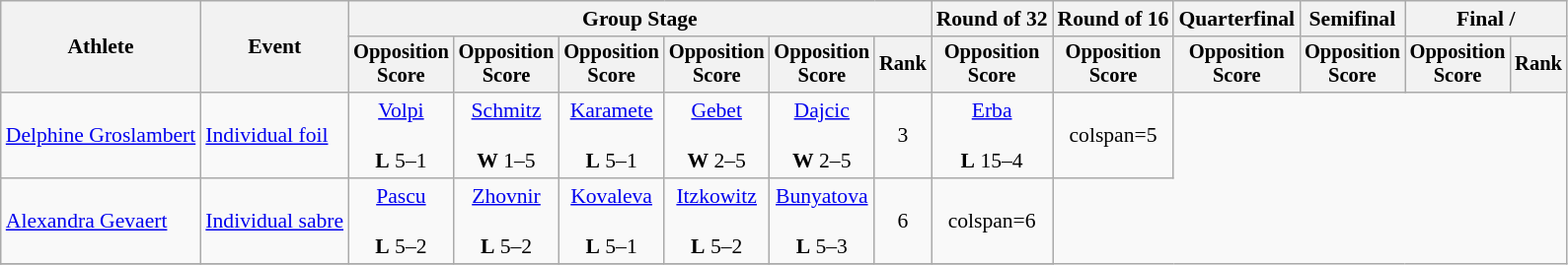<table class="wikitable" style="font-size:90%">
<tr>
<th rowspan=2>Athlete</th>
<th rowspan=2>Event</th>
<th colspan=6>Group Stage</th>
<th>Round of 32</th>
<th>Round of 16</th>
<th>Quarterfinal</th>
<th>Semifinal</th>
<th colspan=2>Final / </th>
</tr>
<tr style="font-size:95%">
<th>Opposition<br>Score</th>
<th>Opposition<br>Score</th>
<th>Opposition<br>Score</th>
<th>Opposition<br>Score</th>
<th>Opposition<br>Score</th>
<th>Rank</th>
<th>Opposition<br>Score</th>
<th>Opposition<br>Score</th>
<th>Opposition<br>Score</th>
<th>Opposition<br>Score</th>
<th>Opposition<br>Score</th>
<th>Rank</th>
</tr>
<tr align=center>
<td align=left><a href='#'>Delphine Groslambert</a></td>
<td align=left><a href='#'>Individual foil</a></td>
<td><a href='#'>Volpi</a><br><br><strong>L</strong> 5–1</td>
<td><a href='#'>Schmitz</a><br><br><strong>W</strong> 1–5</td>
<td><a href='#'>Karamete</a><br><br><strong>L</strong> 5–1</td>
<td><a href='#'>Gebet</a><br><br><strong>W</strong> 2–5</td>
<td><a href='#'>Dajcic</a><br><br><strong>W</strong> 2–5</td>
<td>3</td>
<td><a href='#'>Erba</a><br><br><strong>L</strong> 15–4</td>
<td>colspan=5 </td>
</tr>
<tr align=center>
<td align=left><a href='#'>Alexandra Gevaert</a></td>
<td align=left><a href='#'>Individual sabre</a></td>
<td><a href='#'>Pascu</a><br><br><strong>L</strong> 5–2</td>
<td><a href='#'>Zhovnir</a><br><br><strong>L</strong> 5–2</td>
<td><a href='#'>Kovaleva</a><br><br><strong>L</strong> 5–1</td>
<td><a href='#'>Itzkowitz</a><br><br><strong>L</strong> 5–2</td>
<td><a href='#'>Bunyatova</a><br><br><strong>L</strong> 5–3</td>
<td>6</td>
<td>colspan=6 </td>
</tr>
<tr align=center>
</tr>
</table>
